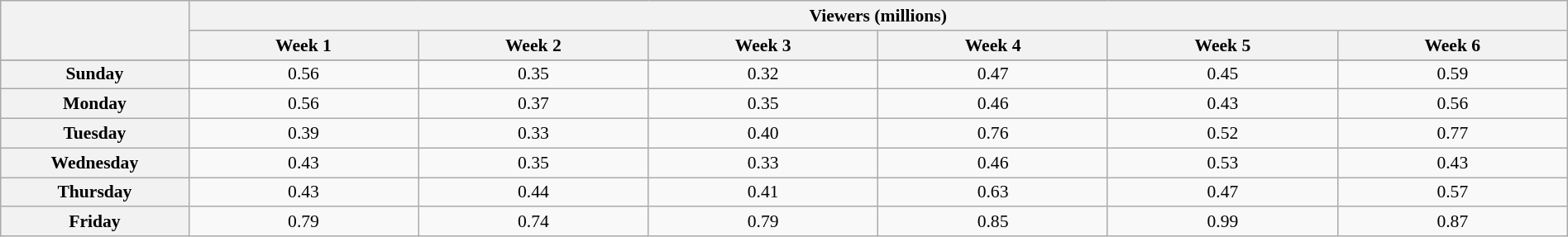<table class="wikitable" style="font-size:90%; text-align:center; width: 100%; margin-left: auto; margin-right: auto;">
<tr>
<th scope="col" rowspan="2" style="width:12%;"></th>
<th scope=col colspan=7>Viewers (millions)</th>
</tr>
<tr>
<th>Week 1</th>
<th>Week 2</th>
<th>Week 3</th>
<th>Week 4</th>
<th>Week 5</th>
<th>Week 6</th>
</tr>
<tr>
</tr>
<tr>
<th>Sunday</th>
<td>0.56</td>
<td>0.35</td>
<td>0.32</td>
<td>0.47</td>
<td>0.45</td>
<td>0.59</td>
</tr>
<tr>
<th>Monday</th>
<td>0.56</td>
<td>0.37</td>
<td>0.35</td>
<td>0.46</td>
<td>0.43</td>
<td>0.56</td>
</tr>
<tr>
<th>Tuesday</th>
<td>0.39</td>
<td>0.33</td>
<td>0.40</td>
<td>0.76</td>
<td>0.52</td>
<td>0.77</td>
</tr>
<tr>
<th>Wednesday</th>
<td>0.43</td>
<td>0.35</td>
<td>0.33</td>
<td>0.46</td>
<td>0.53</td>
<td>0.43</td>
</tr>
<tr>
<th>Thursday</th>
<td>0.43</td>
<td>0.44</td>
<td>0.41</td>
<td>0.63</td>
<td>0.47</td>
<td>0.57</td>
</tr>
<tr>
<th>Friday</th>
<td>0.79</td>
<td>0.74</td>
<td>0.79</td>
<td>0.85</td>
<td>0.99</td>
<td>0.87</td>
</tr>
</table>
